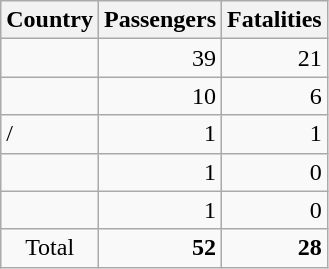<table class="wikitable sortable">
<tr>
<th>Country</th>
<th>Passengers</th>
<th>Fatalities</th>
</tr>
<tr>
<td></td>
<td align=right>39</td>
<td align=right>21</td>
</tr>
<tr>
<td></td>
<td align=right>10</td>
<td align=right>6</td>
</tr>
<tr>
<td>/</td>
<td align=right>1</td>
<td align=right>1</td>
</tr>
<tr>
<td></td>
<td align=right>1</td>
<td align=right>0</td>
</tr>
<tr>
<td></td>
<td align=right>1</td>
<td align=right>0</td>
</tr>
<tr class=sortbottom>
<td align=center>Total</td>
<td align=right><strong>52</strong></td>
<td align=right><strong>28</strong></td>
</tr>
</table>
